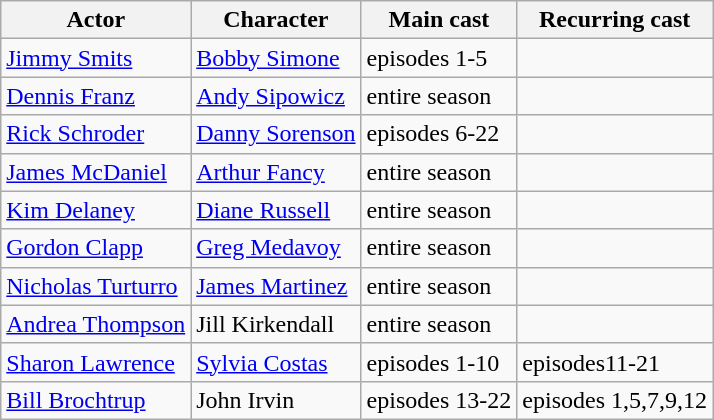<table class="wikitable sortable" border="1">
<tr>
<th>Actor</th>
<th>Character</th>
<th>Main cast</th>
<th>Recurring cast</th>
</tr>
<tr>
<td><a href='#'>Jimmy Smits</a></td>
<td><a href='#'>Bobby Simone</a></td>
<td>episodes 1-5</td>
<td></td>
</tr>
<tr>
<td><a href='#'>Dennis Franz</a></td>
<td><a href='#'>Andy Sipowicz</a></td>
<td>entire season</td>
<td></td>
</tr>
<tr>
<td><a href='#'>Rick Schroder</a></td>
<td><a href='#'>Danny Sorenson</a></td>
<td>episodes 6-22</td>
<td></td>
</tr>
<tr>
<td><a href='#'>James McDaniel</a></td>
<td><a href='#'>Arthur Fancy</a></td>
<td>entire season</td>
<td></td>
</tr>
<tr>
<td><a href='#'>Kim Delaney</a></td>
<td><a href='#'>Diane Russell</a></td>
<td>entire season</td>
<td></td>
</tr>
<tr>
<td><a href='#'>Gordon Clapp</a></td>
<td><a href='#'>Greg Medavoy</a></td>
<td>entire season</td>
<td></td>
</tr>
<tr>
<td><a href='#'>Nicholas Turturro</a></td>
<td><a href='#'>James Martinez</a></td>
<td>entire season</td>
<td></td>
</tr>
<tr>
<td><a href='#'>Andrea Thompson</a></td>
<td>Jill Kirkendall</td>
<td>entire season</td>
<td></td>
</tr>
<tr>
<td><a href='#'>Sharon Lawrence</a></td>
<td><a href='#'>Sylvia Costas</a></td>
<td>episodes 1-10</td>
<td>episodes11-21</td>
</tr>
<tr>
<td><a href='#'>Bill Brochtrup</a></td>
<td>John Irvin</td>
<td>episodes 13-22</td>
<td>episodes 1,5,7,9,12</td>
</tr>
</table>
